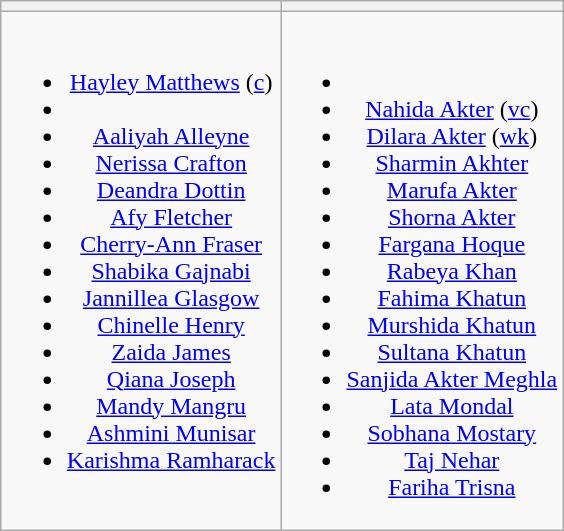<table class="wikitable" style="text-align:center;margin:auto">
<tr>
<th></th>
<th></th>
</tr>
<tr style="vertical-align:top">
<td><br><ul><li><a href='#'>Hayley Matthews</a> (<a href='#'>c</a>)</li><li></li><li><a href='#'>Aaliyah Alleyne</a></li><li><a href='#'>Nerissa Crafton</a></li><li><a href='#'>Deandra Dottin</a></li><li><a href='#'>Afy Fletcher</a></li><li><a href='#'>Cherry-Ann Fraser</a></li><li><a href='#'>Shabika Gajnabi</a></li><li><a href='#'>Jannillea Glasgow</a></li><li><a href='#'>Chinelle Henry</a></li><li><a href='#'>Zaida James</a></li><li><a href='#'>Qiana Joseph</a></li><li><a href='#'>Mandy Mangru</a></li><li><a href='#'>Ashmini Munisar</a></li><li><a href='#'>Karishma Ramharack</a></li></ul></td>
<td><br><ul><li></li><li><a href='#'>Nahida Akter</a> (<a href='#'>vc</a>)</li><li><a href='#'>Dilara Akter</a> (<a href='#'>wk</a>)</li><li><a href='#'>Sharmin Akhter</a></li><li><a href='#'>Marufa Akter</a></li><li><a href='#'>Shorna Akter</a></li><li><a href='#'>Fargana Hoque</a></li><li><a href='#'>Rabeya Khan</a></li><li><a href='#'>Fahima Khatun</a></li><li><a href='#'>Murshida Khatun</a></li><li><a href='#'>Sultana Khatun</a></li><li><a href='#'>Sanjida Akter Meghla</a></li><li><a href='#'>Lata Mondal</a></li><li><a href='#'>Sobhana Mostary</a></li><li><a href='#'>Taj Nehar</a></li><li><a href='#'>Fariha Trisna</a></li></ul></td>
</tr>
</table>
